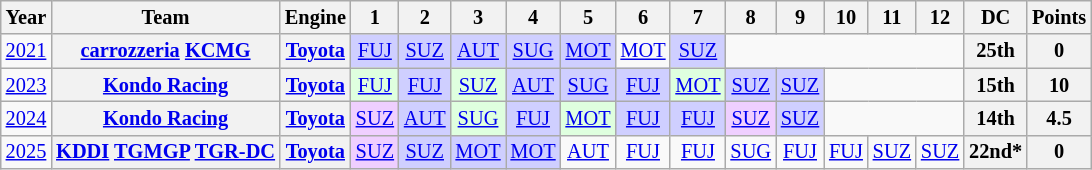<table class="wikitable" style="text-align:center; font-size:85%">
<tr>
<th>Year</th>
<th>Team</th>
<th>Engine</th>
<th>1</th>
<th>2</th>
<th>3</th>
<th>4</th>
<th>5</th>
<th>6</th>
<th>7</th>
<th>8</th>
<th>9</th>
<th>10</th>
<th>11</th>
<th>12</th>
<th>DC</th>
<th>Points</th>
</tr>
<tr>
<td><a href='#'>2021</a></td>
<th nowrap><a href='#'>carrozzeria</a> <a href='#'>KCMG</a></th>
<th><a href='#'>Toyota</a></th>
<td style="background:#CFCFFF;"><a href='#'>FUJ</a><br></td>
<td style="background:#CFCFFF;"><a href='#'>SUZ</a><br></td>
<td style="background:#CFCFFF;"><a href='#'>AUT</a><br></td>
<td style="background:#CFCFFF;"><a href='#'>SUG</a><br></td>
<td style="background:#CFCFFF;"><a href='#'>MOT</a><br></td>
<td style="background:#;"><a href='#'>MOT</a></td>
<td style="background:#CFCFFF;"><a href='#'>SUZ</a><br></td>
<td colspan=5></td>
<th>25th</th>
<th>0</th>
</tr>
<tr>
<td><a href='#'>2023</a></td>
<th nowrap><a href='#'>Kondo Racing</a></th>
<th><a href='#'>Toyota</a></th>
<td style="background:#DFFFDF;"><a href='#'>FUJ</a><br></td>
<td style="background:#CFCFFF;"><a href='#'>FUJ</a><br></td>
<td style="background:#DFFFDF;"><a href='#'>SUZ</a><br></td>
<td style="background:#CFCFFF;"><a href='#'>AUT</a><br></td>
<td style="background:#CFCFFF;"><a href='#'>SUG</a><br></td>
<td style="background:#CFCFFF;"><a href='#'>FUJ</a><br></td>
<td style="background:#DFFFDF;"><a href='#'>MOT</a><br></td>
<td style="background:#CFCFFF;"><a href='#'>SUZ</a><br></td>
<td style="background:#CFCFFF;"><a href='#'>SUZ</a><br></td>
<td colspan=3></td>
<th>15th</th>
<th>10</th>
</tr>
<tr>
<td><a href='#'>2024</a></td>
<th nowrap><a href='#'>Kondo Racing</a></th>
<th><a href='#'>Toyota</a></th>
<td style="background:#EFCFFF;"><a href='#'>SUZ</a><br></td>
<td style="background:#CFCFFF;"><a href='#'>AUT</a><br></td>
<td style="background:#DFFFDF;"><a href='#'>SUG</a><br></td>
<td style="background:#CFCFFF;"><a href='#'>FUJ</a><br></td>
<td style="background:#DFFFDF;"><a href='#'>MOT</a><br></td>
<td style="background:#CFCFFF;"><a href='#'>FUJ</a><br></td>
<td style="background:#CFCFFF;"><a href='#'>FUJ</a><br></td>
<td style="background:#EFCFFF;"><a href='#'>SUZ</a><br></td>
<td style="background:#CFCFFF;"><a href='#'>SUZ</a><br></td>
<td colspan=3></td>
<th>14th</th>
<th>4.5</th>
</tr>
<tr>
<td><a href='#'>2025</a></td>
<th nowrap><a href='#'>KDDI</a> <a href='#'>TGMGP</a> <a href='#'>TGR-DC</a></th>
<th><a href='#'>Toyota</a></th>
<td style="background:#EFCFFF;"><a href='#'>SUZ</a><br></td>
<td style="background:#CFCFFF;"><a href='#'>SUZ</a><br></td>
<td style="background:#CFCFFF;"><a href='#'>MOT</a><br></td>
<td style="background:#CFCFFF;"><a href='#'>MOT</a><br></td>
<td style="background:#;"><a href='#'>AUT</a><br></td>
<td style="background:#;"><a href='#'>FUJ</a><br></td>
<td style="background:#;"><a href='#'>FUJ</a><br></td>
<td style="background:#;"><a href='#'>SUG</a><br></td>
<td style="background:#;"><a href='#'>FUJ</a><br></td>
<td style="background:#;"><a href='#'>FUJ</a><br></td>
<td style="background:#;"><a href='#'>SUZ</a><br></td>
<td style="background:#;"><a href='#'>SUZ</a><br></td>
<th>22nd*</th>
<th>0</th>
</tr>
</table>
